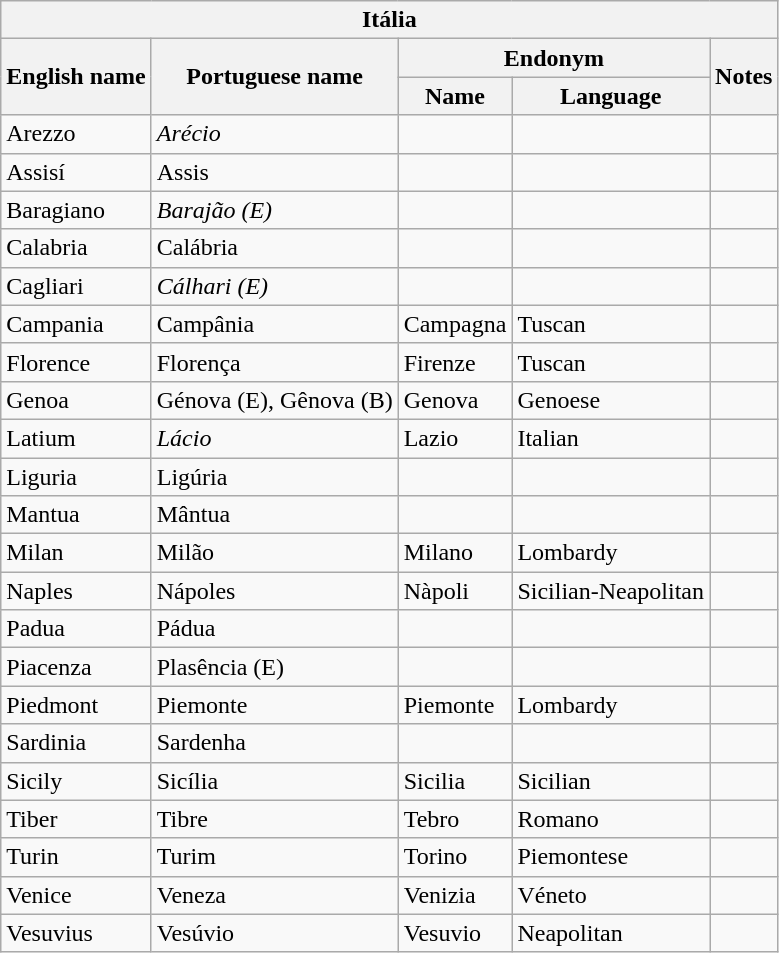<table class="wikitable sortable">
<tr>
<th colspan="5"> Itália</th>
</tr>
<tr>
<th rowspan="2">English name</th>
<th rowspan="2">Portuguese name</th>
<th colspan="2">Endonym</th>
<th rowspan="2">Notes</th>
</tr>
<tr>
<th>Name</th>
<th>Language</th>
</tr>
<tr>
<td>Arezzo</td>
<td><em>Arécio</em></td>
<td></td>
<td></td>
<td></td>
</tr>
<tr>
<td>Assisí</td>
<td>Assis</td>
<td></td>
<td></td>
<td></td>
</tr>
<tr>
<td>Baragiano</td>
<td><em>Barajão (E)</em></td>
<td></td>
<td></td>
<td></td>
</tr>
<tr>
<td>Calabria</td>
<td>Calábria</td>
<td></td>
<td></td>
<td></td>
</tr>
<tr>
<td>Cagliari</td>
<td><em>Cálhari</em> <em>(E)</em></td>
<td></td>
<td></td>
<td></td>
</tr>
<tr>
<td>Campania</td>
<td>Campânia</td>
<td>Campagna</td>
<td>Tuscan</td>
<td></td>
</tr>
<tr>
<td>Florence</td>
<td>Florença</td>
<td>Firenze</td>
<td>Tuscan</td>
<td></td>
</tr>
<tr>
<td>Genoa</td>
<td>Génova (E), Gênova (B)</td>
<td>Genova</td>
<td>Genoese</td>
<td></td>
</tr>
<tr>
<td>Latium</td>
<td><em>Lácio</em></td>
<td>Lazio</td>
<td>Italian</td>
<td></td>
</tr>
<tr>
<td>Liguria</td>
<td>Ligúria</td>
<td></td>
<td></td>
<td></td>
</tr>
<tr>
<td>Mantua</td>
<td>Mântua</td>
<td></td>
<td></td>
<td></td>
</tr>
<tr>
<td>Milan</td>
<td>Milão</td>
<td>Milano</td>
<td>Lombardy</td>
<td></td>
</tr>
<tr>
<td>Naples</td>
<td>Nápoles</td>
<td>Nàpoli</td>
<td>Sicilian-Neapolitan</td>
<td></td>
</tr>
<tr>
<td>Padua</td>
<td>Pádua</td>
<td></td>
<td></td>
<td></td>
</tr>
<tr>
<td>Piacenza</td>
<td>Plasência (E)</td>
<td></td>
<td></td>
<td></td>
</tr>
<tr>
<td>Piedmont</td>
<td>Piemonte</td>
<td>Piemonte</td>
<td>Lombardy</td>
<td></td>
</tr>
<tr>
<td>Sardinia</td>
<td>Sardenha</td>
<td></td>
<td></td>
<td></td>
</tr>
<tr>
<td>Sicily</td>
<td>Sicília</td>
<td>Sicilia</td>
<td>Sicilian</td>
<td></td>
</tr>
<tr>
<td>Tiber</td>
<td>Tibre</td>
<td>Tebro</td>
<td>Romano</td>
<td></td>
</tr>
<tr>
<td>Turin</td>
<td>Turim</td>
<td>Torino</td>
<td>Piemontese</td>
<td></td>
</tr>
<tr>
<td>Venice</td>
<td>Veneza</td>
<td>Venizia</td>
<td>Véneto</td>
<td></td>
</tr>
<tr>
<td>Vesuvius</td>
<td>Vesúvio</td>
<td>Vesuvio</td>
<td>Neapolitan</td>
<td></td>
</tr>
</table>
